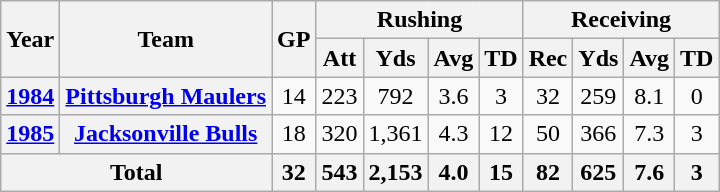<table class=wikitable style="text-align:center;">
<tr>
<th rowspan="2">Year</th>
<th rowspan="2">Team</th>
<th rowspan="2">GP</th>
<th colspan="4">Rushing</th>
<th colspan="4">Receiving</th>
</tr>
<tr>
<th>Att</th>
<th>Yds</th>
<th>Avg</th>
<th>TD</th>
<th>Rec</th>
<th>Yds</th>
<th>Avg</th>
<th>TD</th>
</tr>
<tr>
<th><a href='#'>1984</a></th>
<th><a href='#'>Pittsburgh Maulers</a></th>
<td>14</td>
<td>223</td>
<td>792</td>
<td>3.6</td>
<td>3</td>
<td>32</td>
<td>259</td>
<td>8.1</td>
<td>0</td>
</tr>
<tr>
<th><a href='#'>1985</a></th>
<th><a href='#'>Jacksonville Bulls</a></th>
<td>18</td>
<td>320</td>
<td>1,361</td>
<td>4.3</td>
<td>12</td>
<td>50</td>
<td>366</td>
<td>7.3</td>
<td>3</td>
</tr>
<tr>
<th colspan="2">Total</th>
<th>32</th>
<th>543</th>
<th>2,153</th>
<th>4.0</th>
<th>15</th>
<th>82</th>
<th>625</th>
<th>7.6</th>
<th>3</th>
</tr>
</table>
